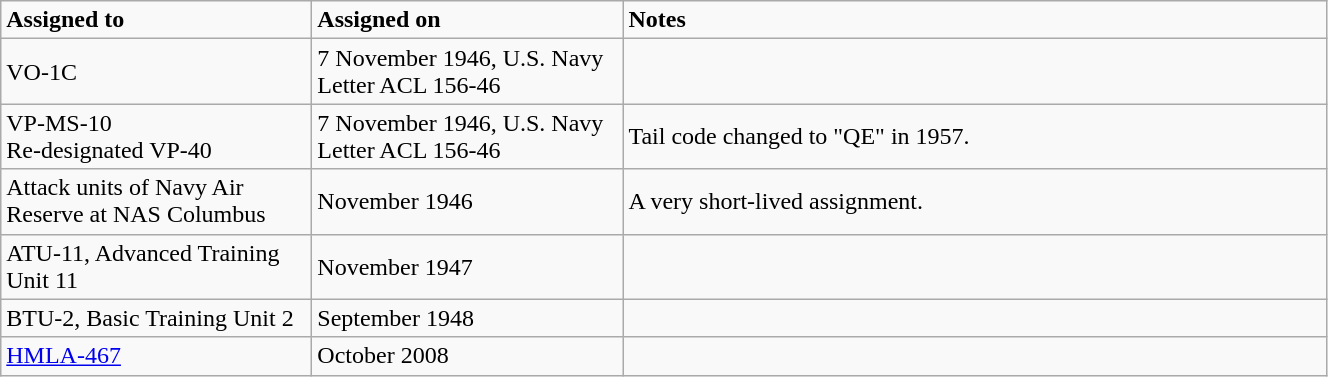<table class="wikitable" style="width: 70%;">
<tr>
<td style="width: 200px;"><strong>Assigned to</strong></td>
<td style="width: 200px;"><strong>Assigned on</strong></td>
<td><strong>Notes</strong></td>
</tr>
<tr>
<td>VO-1C</td>
<td>7 November 1946, U.S. Navy Letter ACL 156-46</td>
<td></td>
</tr>
<tr>
<td>VP-MS-10<br>Re-designated VP-40</td>
<td>7 November 1946, U.S. Navy Letter ACL 156-46</td>
<td>Tail code changed to "QE" in 1957.</td>
</tr>
<tr>
<td>Attack units of Navy Air Reserve at NAS Columbus</td>
<td>November 1946</td>
<td>A very short-lived assignment.</td>
</tr>
<tr>
<td>ATU-11, Advanced Training Unit 11</td>
<td>November 1947</td>
<td></td>
</tr>
<tr>
<td>BTU-2, Basic Training Unit 2</td>
<td>September 1948</td>
<td></td>
</tr>
<tr>
<td><a href='#'>HMLA-467</a></td>
<td>October 2008</td>
<td></td>
</tr>
</table>
